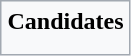<table style="margin-left: 1em; margin-bottom: 0.5em; border: 1px solid #a2a9b1; border-spacing: 3px; background-color: #f8f9fa;" class="floatright">
<tr>
<th scope="col">Candidates</th>
</tr>
<tr>
<td style="padding: 0 5px;"></td>
</tr>
<tr>
<td style="padding: 0 5px;"></td>
</tr>
<tr>
<td style="padding: 0 5px;"></td>
</tr>
</table>
